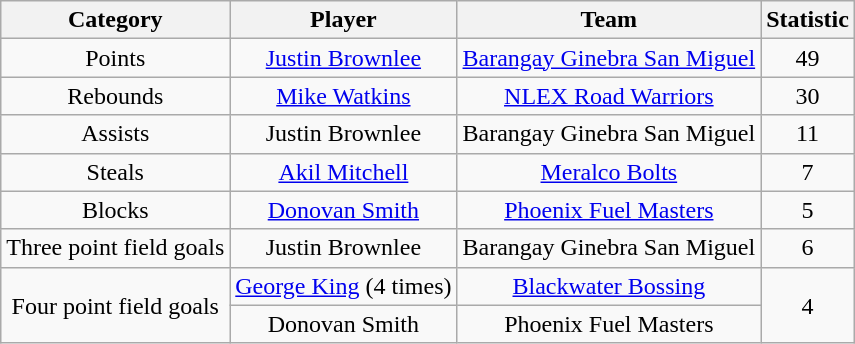<table class="wikitable" style="text-align:center">
<tr>
<th>Category</th>
<th>Player</th>
<th>Team</th>
<th>Statistic</th>
</tr>
<tr>
<td>Points</td>
<td><a href='#'>Justin Brownlee</a></td>
<td><a href='#'>Barangay Ginebra San Miguel</a></td>
<td>49</td>
</tr>
<tr>
<td>Rebounds</td>
<td><a href='#'>Mike Watkins</a></td>
<td><a href='#'>NLEX Road Warriors</a></td>
<td>30</td>
</tr>
<tr>
<td>Assists</td>
<td>Justin Brownlee</td>
<td>Barangay Ginebra San Miguel</td>
<td>11</td>
</tr>
<tr>
<td>Steals</td>
<td><a href='#'>Akil Mitchell</a></td>
<td><a href='#'>Meralco Bolts</a></td>
<td>7</td>
</tr>
<tr>
<td>Blocks</td>
<td><a href='#'>Donovan Smith</a></td>
<td><a href='#'>Phoenix Fuel Masters</a></td>
<td>5</td>
</tr>
<tr>
<td>Three point field goals</td>
<td>Justin Brownlee</td>
<td>Barangay Ginebra San Miguel</td>
<td>6</td>
</tr>
<tr>
<td rowspan=2>Four point field goals</td>
<td><a href='#'>George King</a> (4 times)</td>
<td><a href='#'>Blackwater Bossing</a></td>
<td rowspan=2>4</td>
</tr>
<tr>
<td>Donovan Smith</td>
<td>Phoenix Fuel Masters</td>
</tr>
</table>
